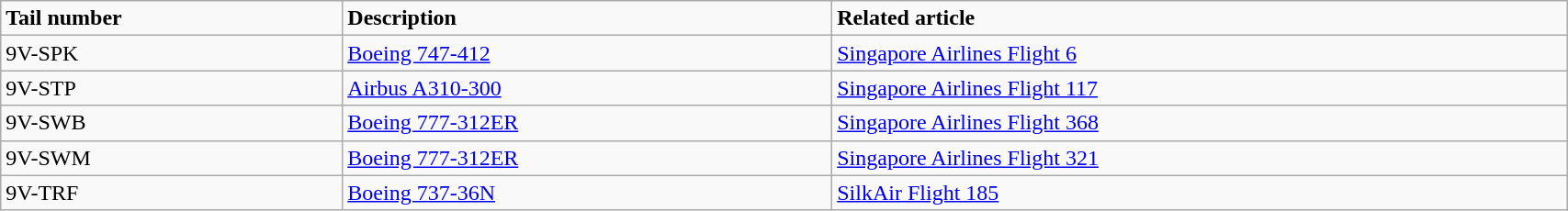<table class="wikitable" width="90%">
<tr>
<td><strong>Tail number</strong></td>
<td><strong>Description</strong></td>
<td><strong>Related article</strong></td>
</tr>
<tr>
<td>9V-SPK</td>
<td><a href='#'>Boeing 747-412</a></td>
<td><a href='#'>Singapore Airlines Flight 6</a></td>
</tr>
<tr>
<td>9V-STP</td>
<td><a href='#'>Airbus A310-300</a></td>
<td><a href='#'>Singapore Airlines Flight 117</a></td>
</tr>
<tr>
<td>9V-SWB</td>
<td><a href='#'>Boeing 777-312ER</a></td>
<td><a href='#'>Singapore Airlines Flight 368</a></td>
</tr>
<tr>
<td>9V-SWM</td>
<td><a href='#'>Boeing 777-312ER</a></td>
<td><a href='#'>Singapore Airlines Flight 321</a></td>
</tr>
<tr>
<td>9V-TRF</td>
<td><a href='#'>Boeing 737-36N</a></td>
<td><a href='#'>SilkAir Flight 185</a></td>
</tr>
</table>
